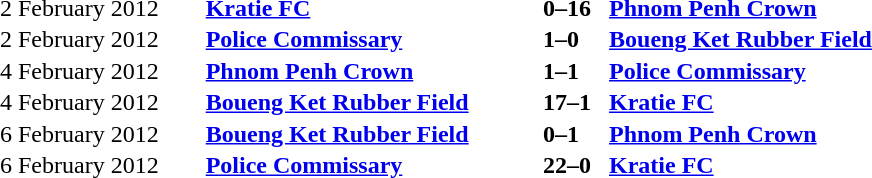<table width=50% cellspacing=1>
<tr>
<th></th>
<th></th>
<th></th>
</tr>
<tr>
<td>2 February 2012</td>
<td align=left><strong><a href='#'>Kratie FC</a></strong></td>
<td align=left><strong>0–16</strong></td>
<td><strong><a href='#'>Phnom Penh Crown</a></strong></td>
</tr>
<tr>
<td>2 February 2012</td>
<td align=left><strong><a href='#'>Police Commissary</a></strong></td>
<td align=left><strong>1–0</strong></td>
<td><strong><a href='#'>Boueng Ket Rubber Field</a></strong></td>
</tr>
<tr>
<td>4 February 2012</td>
<td align=left><strong><a href='#'>Phnom Penh Crown</a></strong></td>
<td align=left><strong>1–1</strong></td>
<td><strong><a href='#'>Police Commissary</a></strong></td>
</tr>
<tr>
<td>4 February 2012</td>
<td align=left><strong><a href='#'>Boueng Ket Rubber Field</a></strong></td>
<td align=left><strong>17–1</strong></td>
<td><strong><a href='#'>Kratie FC</a></strong></td>
</tr>
<tr>
<td>6 February 2012</td>
<td align=left><strong><a href='#'>Boueng Ket Rubber Field</a></strong></td>
<td align=left><strong>0–1</strong></td>
<td><strong><a href='#'>Phnom Penh Crown</a></strong></td>
</tr>
<tr>
<td>6 February 2012</td>
<td align=left><strong><a href='#'>Police Commissary</a></strong></td>
<td align=left><strong>22–0</strong></td>
<td><strong><a href='#'>Kratie FC</a></strong></td>
</tr>
<tr>
</tr>
</table>
